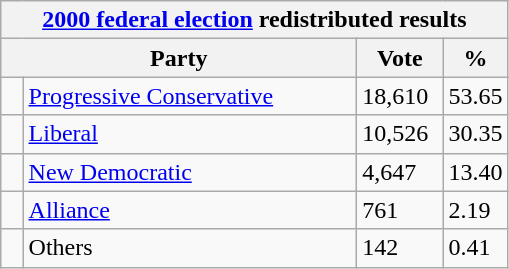<table class="wikitable">
<tr>
<th colspan="4"><a href='#'>2000 federal election</a> redistributed results</th>
</tr>
<tr>
<th bgcolor="#DDDDFF" width="230px" colspan="2">Party</th>
<th bgcolor="#DDDDFF" width="50px">Vote</th>
<th bgcolor="#DDDDFF" width="30px">%</th>
</tr>
<tr>
<td> </td>
<td><a href='#'>Progressive Conservative</a></td>
<td>18,610</td>
<td>53.65</td>
</tr>
<tr>
<td> </td>
<td><a href='#'>Liberal</a></td>
<td>10,526</td>
<td>30.35</td>
</tr>
<tr>
<td> </td>
<td><a href='#'>New Democratic</a></td>
<td>4,647</td>
<td>13.40</td>
</tr>
<tr>
<td> </td>
<td><a href='#'>Alliance</a></td>
<td>761</td>
<td>2.19</td>
</tr>
<tr>
<td> </td>
<td>Others</td>
<td>142</td>
<td>0.41</td>
</tr>
</table>
